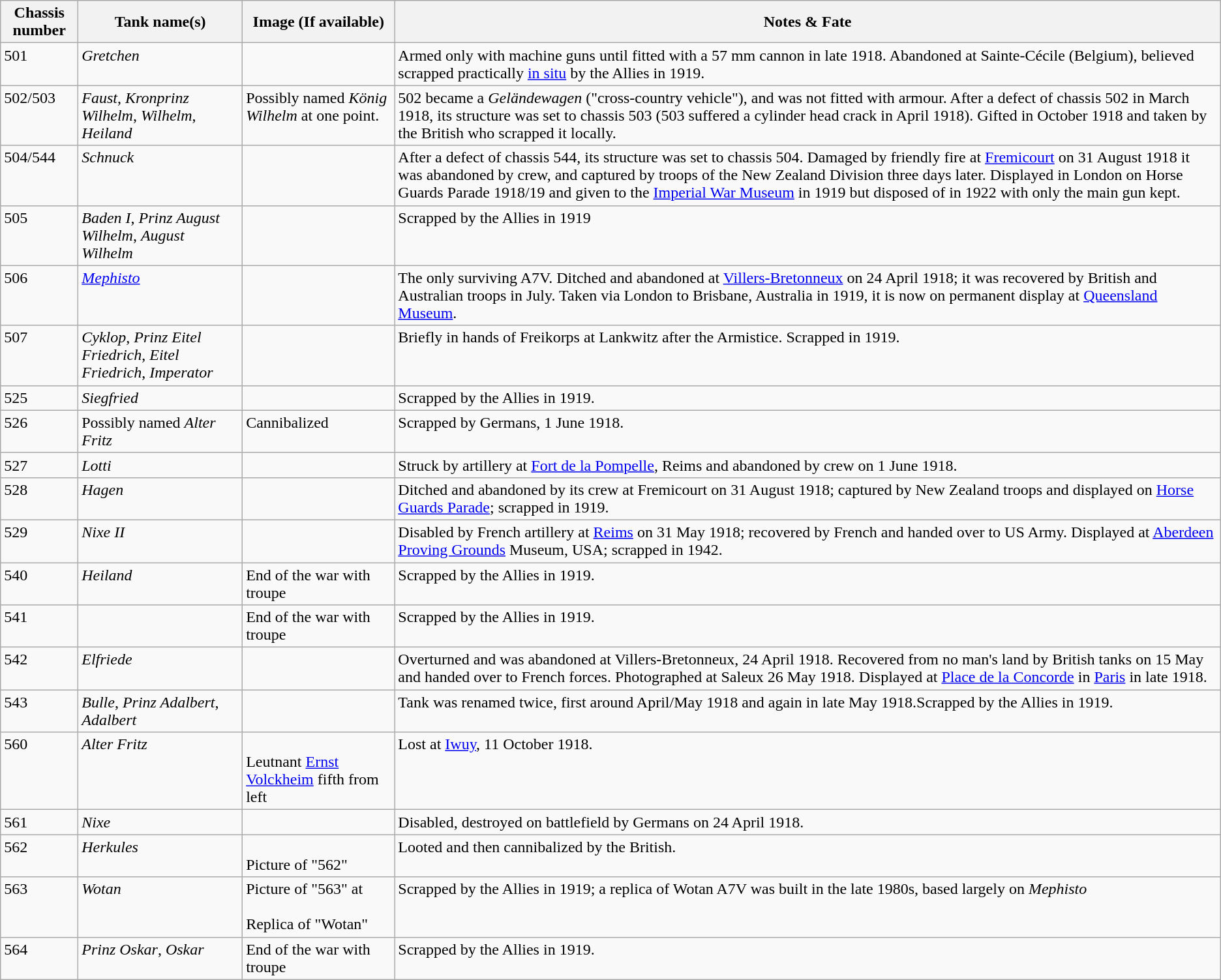<table class="wikitable">
<tr>
<th>Chassis number</th>
<th>Tank name(s)</th>
<th>Image (If available)</th>
<th>Notes & Fate</th>
</tr>
<tr valign="top">
<td>501</td>
<td><em>Gretchen</em></td>
<td></td>
<td>Armed only with machine guns until fitted with a 57 mm cannon in late 1918. Abandoned at Sainte-Cécile (Belgium), believed scrapped practically  <a href='#'>in situ</a> by the Allies in 1919.</td>
</tr>
<tr valign="top">
<td>502/503</td>
<td><em>Faust</em>, <em>Kronprinz Wilhelm</em>, <em>Wilhelm</em>, <em>Heiland</em></td>
<td>Possibly named <em>König Wilhelm</em> at one point.</td>
<td>502 became a <em>Geländewagen</em> ("cross-country vehicle"), and was not fitted with armour. After a defect of chassis 502 in March 1918, its structure was set to chassis 503 (503 suffered a cylinder head crack in April 1918). Gifted in October 1918 and taken by the British who scrapped it locally.</td>
</tr>
<tr valign="top">
<td>504/544</td>
<td><em>Schnuck</em></td>
<td></td>
<td>After a defect of chassis 544, its structure was set to chassis 504. Damaged by friendly fire at <a href='#'>Fremicourt</a> on 31 August 1918 it was abandoned by crew, and captured by troops of the New Zealand Division three days later. Displayed in London on Horse Guards Parade 1918/19 and given to the <a href='#'>Imperial War Museum</a> in 1919 but disposed of in 1922 with only the main gun kept.</td>
</tr>
<tr valign="top">
<td>505</td>
<td><em>Baden I</em>, <em>Prinz August Wilhelm</em>, <em>August Wilhelm</em></td>
<td></td>
<td>Scrapped by the Allies in 1919</td>
</tr>
<tr valign="top">
<td>506</td>
<td><em><a href='#'>Mephisto</a></em></td>
<td></td>
<td>The only surviving A7V. Ditched and abandoned at <a href='#'>Villers-Bretonneux</a> on 24 April 1918; it was recovered by British and Australian troops in July. Taken via London to Brisbane, Australia in 1919, it is now on permanent display at <a href='#'>Queensland Museum</a>.</td>
</tr>
<tr valign="top">
<td>507</td>
<td><em>Cyklop</em>, <em>Prinz Eitel Friedrich</em>, <em>Eitel Friedrich</em>, <em>Imperator</em></td>
<td></td>
<td>Briefly in hands of Freikorps at Lankwitz after the Armistice. Scrapped in 1919.</td>
</tr>
<tr valign="top">
<td>525</td>
<td><em>Siegfried</em></td>
<td></td>
<td>Scrapped by the Allies in 1919.</td>
</tr>
<tr valign="top">
<td>526</td>
<td>Possibly named <em>Alter Fritz</em></td>
<td>Cannibalized</td>
<td>Scrapped by Germans, 1 June 1918.</td>
</tr>
<tr valign="top">
<td>527</td>
<td><em>Lotti</em></td>
<td></td>
<td>Struck by artillery at <a href='#'>Fort de la Pompelle</a>, Reims and abandoned by crew on 1 June 1918.</td>
</tr>
<tr valign="top">
<td>528</td>
<td><em>Hagen</em></td>
<td><br></td>
<td>Ditched and abandoned by its crew at Fremicourt on 31 August 1918; captured by New Zealand troops and displayed on <a href='#'>Horse Guards Parade</a>; scrapped in 1919.</td>
</tr>
<tr valign="top">
<td>529</td>
<td><em>Nixe II</em></td>
<td><br></td>
<td>Disabled by French artillery at <a href='#'>Reims</a> on 31 May 1918; recovered by French and handed over to US Army. Displayed at <a href='#'>Aberdeen Proving Grounds</a> Museum, USA; scrapped in 1942.</td>
</tr>
<tr valign="top">
<td>540</td>
<td><em>Heiland</em></td>
<td>End of the war with troupe</td>
<td>Scrapped by the Allies in 1919.</td>
</tr>
<tr valign="top">
<td>541</td>
<td></td>
<td>End of the war with troupe</td>
<td>Scrapped by the Allies in 1919.</td>
</tr>
<tr valign="top">
<td>542</td>
<td><em>Elfriede</em></td>
<td><br></td>
<td>Overturned and was abandoned at Villers-Bretonneux, 24 April 1918. Recovered from no man's land by British tanks on 15 May and handed over to French forces. Photographed at Saleux 26 May 1918. Displayed at <a href='#'>Place de la Concorde</a> in <a href='#'>Paris</a> in late 1918.</td>
</tr>
<tr valign="top">
<td>543</td>
<td><em>Bulle</em>, <em>Prinz Adalbert</em>, <em>Adalbert</em></td>
<td></td>
<td>Tank was renamed twice, first around April/May 1918 and again in late May 1918.Scrapped by the Allies in 1919.</td>
</tr>
<tr valign="top">
<td>560</td>
<td><em>Alter Fritz</em></td>
<td><br>Leutnant <a href='#'>Ernst Volckheim</a> fifth from left</td>
<td>Lost at <a href='#'>Iwuy</a>, 11 October 1918.</td>
</tr>
<tr valign="top">
<td>561</td>
<td><em>Nixe</em></td>
<td></td>
<td>Disabled, destroyed on battlefield by Germans on 24 April 1918.</td>
</tr>
<tr valign="top">
<td>562</td>
<td><em>Herkules</em></td>
<td><br>Picture of "562"</td>
<td>Looted and then cannibalized by the British.</td>
</tr>
<tr valign="top">
<td>563</td>
<td><em>Wotan</em></td>
<td>Picture of "563" at<br><br> Replica of "Wotan"</td>
<td>Scrapped by the Allies in 1919; a replica of Wotan A7V was built in the late 1980s, based largely on <em>Mephisto</em></td>
</tr>
<tr valign="top">
<td>564</td>
<td><em>Prinz Oskar</em>, <em>Oskar</em></td>
<td>End of the war with troupe</td>
<td>Scrapped by the Allies in 1919.</td>
</tr>
</table>
